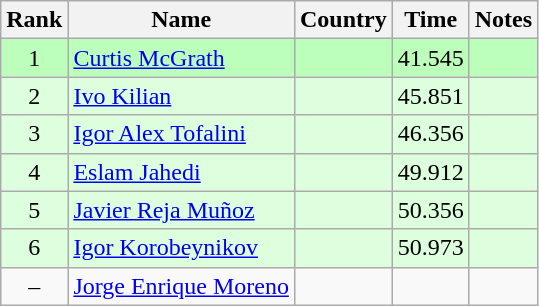<table class="wikitable" style="text-align:center">
<tr>
<th>Rank</th>
<th>Name</th>
<th>Country</th>
<th>Time</th>
<th>Notes</th>
</tr>
<tr bgcolor=bbffbb>
<td>1</td>
<td align="left"><a href='#'>Curtis McGrath</a></td>
<td align="left"></td>
<td>41.545</td>
<td></td>
</tr>
<tr bgcolor=ddffdd>
<td>2</td>
<td align="left"><a href='#'>Ivo Kilian</a></td>
<td align="left"></td>
<td>45.851</td>
<td></td>
</tr>
<tr bgcolor=ddffdd>
<td>3</td>
<td align="left"><a href='#'>Igor Alex Tofalini</a></td>
<td align="left"></td>
<td>46.356</td>
<td></td>
</tr>
<tr bgcolor=ddffdd>
<td>4</td>
<td align="left"><a href='#'>Eslam Jahedi</a></td>
<td align="left"></td>
<td>49.912</td>
<td></td>
</tr>
<tr bgcolor=ddffdd>
<td>5</td>
<td align="left"><a href='#'>Javier Reja Muñoz</a></td>
<td align="left"></td>
<td>50.356</td>
<td></td>
</tr>
<tr bgcolor=ddffdd>
<td>6</td>
<td align="left"><a href='#'>Igor Korobeynikov</a></td>
<td align="left"></td>
<td>50.973</td>
<td></td>
</tr>
<tr>
<td>–</td>
<td align="left"><a href='#'>Jorge Enrique Moreno</a></td>
<td align="left"></td>
<td></td>
<td></td>
</tr>
</table>
